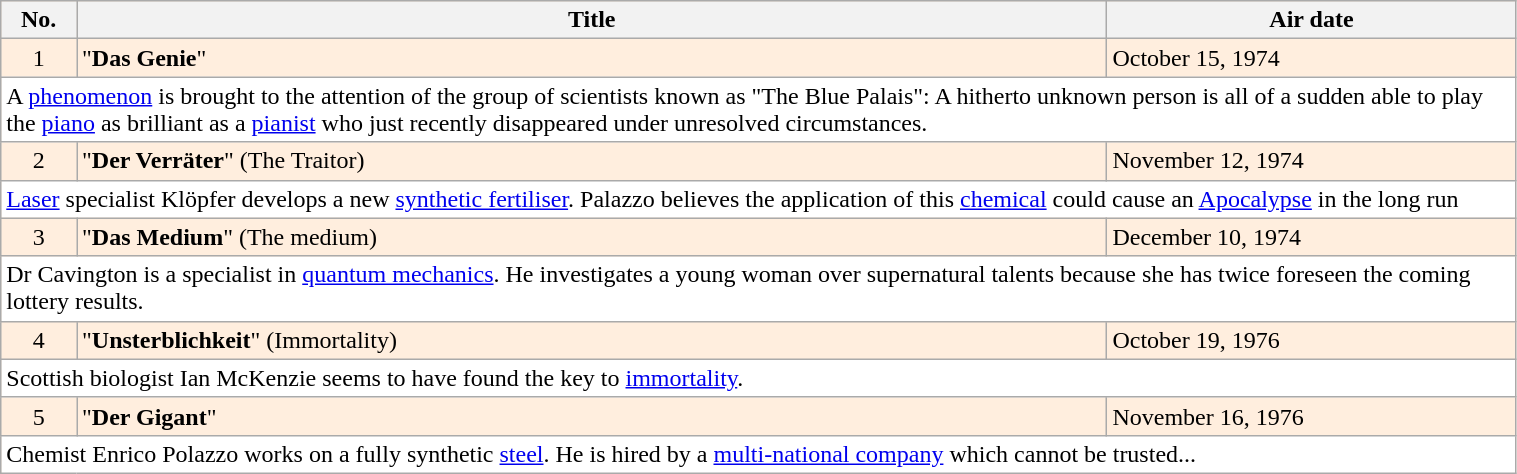<table class="wikitable" style="width:80%; background:#FFEEDE">
<tr>
<th width=5%>No.</th>
<th>Title</th>
<th width=27%>Air date</th>
</tr>
<tr>
<td align="center">1</td>
<td>"<strong>Das Genie</strong>"</td>
<td>October 15, 1974</td>
</tr>
<tr bgcolor="FFFFFF">
<td colspan=3>A <a href='#'>phenomenon</a> is brought to the attention of the group of scientists known as "The Blue Palais": A hitherto unknown person is all of a sudden able to play the <a href='#'>piano</a> as brilliant as a <a href='#'>pianist</a> who just recently disappeared under unresolved circumstances.</td>
</tr>
<tr>
<td align="center">2</td>
<td>"<strong>Der Verräter</strong>" (The Traitor)</td>
<td>November 12, 1974</td>
</tr>
<tr bgcolor="FFFFFF">
<td colspan=3><a href='#'>Laser</a> specialist Klöpfer develops a new <a href='#'>synthetic fertiliser</a>. Palazzo believes the application of this <a href='#'>chemical</a> could cause an <a href='#'>Apocalypse</a> in the long run</td>
</tr>
<tr>
<td align="center">3</td>
<td>"<strong>Das Medium</strong>" (The medium)</td>
<td>December 10, 1974</td>
</tr>
<tr bgcolor="FFFFFF">
<td colspan=3>Dr Cavington is a specialist in <a href='#'>quantum mechanics</a>. He investigates a young woman over supernatural talents because she has twice foreseen the coming lottery results.</td>
</tr>
<tr>
<td align="center">4</td>
<td>"<strong>Unsterblichkeit</strong>" (Immortality)</td>
<td>October 19, 1976</td>
</tr>
<tr bgcolor="FFFFFF">
<td colspan=3>Scottish biologist Ian McKenzie seems to have found the key to <a href='#'>immortality</a>.</td>
</tr>
<tr>
<td align="center">5</td>
<td>"<strong>Der Gigant</strong>"</td>
<td>November 16, 1976</td>
</tr>
<tr bgcolor="FFFFFF">
<td colspan=3>Chemist Enrico Polazzo works on a fully synthetic <a href='#'>steel</a>. He is hired by a <a href='#'>multi-national company</a> which cannot be trusted...</td>
</tr>
</table>
